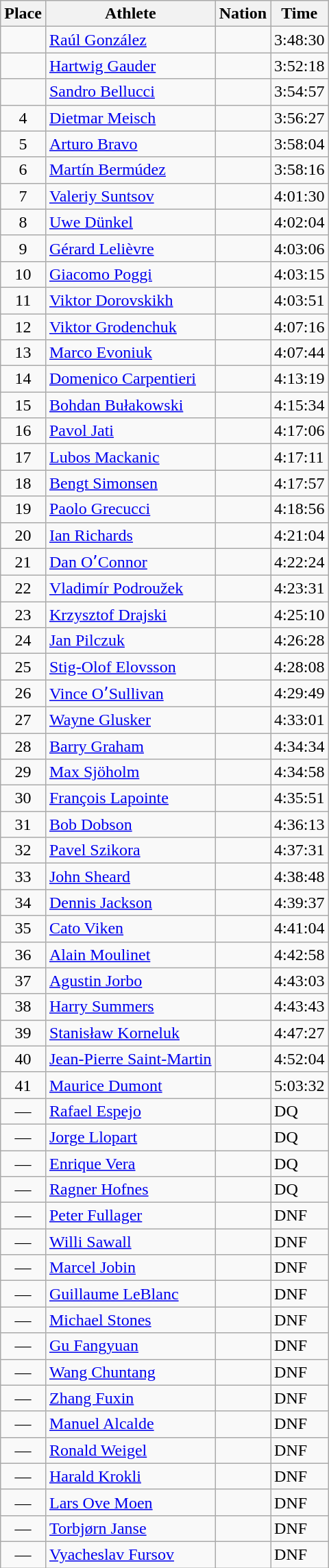<table class=wikitable>
<tr>
<th>Place</th>
<th>Athlete</th>
<th>Nation</th>
<th>Time</th>
</tr>
<tr>
<td align=center></td>
<td><a href='#'>Raúl González</a></td>
<td></td>
<td>3:48:30</td>
</tr>
<tr>
<td align=center></td>
<td><a href='#'>Hartwig Gauder</a></td>
<td></td>
<td>3:52:18</td>
</tr>
<tr>
<td align=center></td>
<td><a href='#'>Sandro Bellucci</a></td>
<td></td>
<td>3:54:57</td>
</tr>
<tr>
<td align=center>4</td>
<td><a href='#'>Dietmar Meisch</a></td>
<td></td>
<td>3:56:27</td>
</tr>
<tr>
<td align=center>5</td>
<td><a href='#'>Arturo Bravo</a></td>
<td></td>
<td>3:58:04</td>
</tr>
<tr>
<td align=center>6</td>
<td><a href='#'>Martín Bermúdez</a></td>
<td></td>
<td>3:58:16</td>
</tr>
<tr>
<td align=center>7</td>
<td><a href='#'>Valeriy Suntsov</a></td>
<td></td>
<td>4:01:30</td>
</tr>
<tr>
<td align=center>8</td>
<td><a href='#'>Uwe Dünkel</a></td>
<td></td>
<td>4:02:04</td>
</tr>
<tr>
<td align=center>9</td>
<td><a href='#'>Gérard Lelièvre</a></td>
<td></td>
<td>4:03:06</td>
</tr>
<tr>
<td align=center>10</td>
<td><a href='#'>Giacomo Poggi</a></td>
<td></td>
<td>4:03:15</td>
</tr>
<tr>
<td align=center>11</td>
<td><a href='#'>Viktor Dorovskikh</a></td>
<td></td>
<td>4:03:51</td>
</tr>
<tr>
<td align=center>12</td>
<td><a href='#'>Viktor Grodenchuk</a></td>
<td></td>
<td>4:07:16</td>
</tr>
<tr>
<td align=center>13</td>
<td><a href='#'>Marco Evoniuk</a></td>
<td></td>
<td>4:07:44</td>
</tr>
<tr>
<td align=center>14</td>
<td><a href='#'>Domenico Carpentieri</a></td>
<td></td>
<td>4:13:19</td>
</tr>
<tr>
<td align=center>15</td>
<td><a href='#'>Bohdan Bułakowski</a></td>
<td></td>
<td>4:15:34</td>
</tr>
<tr>
<td align=center>16</td>
<td><a href='#'>Pavol Jati</a></td>
<td></td>
<td>4:17:06</td>
</tr>
<tr>
<td align=center>17</td>
<td><a href='#'>Lubos Mackanic</a></td>
<td></td>
<td>4:17:11</td>
</tr>
<tr>
<td align=center>18</td>
<td><a href='#'>Bengt Simonsen</a></td>
<td></td>
<td>4:17:57</td>
</tr>
<tr>
<td align=center>19</td>
<td><a href='#'>Paolo Grecucci</a></td>
<td></td>
<td>4:18:56</td>
</tr>
<tr>
<td align=center>20</td>
<td><a href='#'>Ian Richards</a></td>
<td></td>
<td>4:21:04</td>
</tr>
<tr>
<td align=center>21</td>
<td><a href='#'>Dan OʼConnor</a></td>
<td></td>
<td>4:22:24</td>
</tr>
<tr>
<td align=center>22</td>
<td><a href='#'>Vladimír Podroužek</a></td>
<td></td>
<td>4:23:31</td>
</tr>
<tr>
<td align=center>23</td>
<td><a href='#'>Krzysztof Drajski</a></td>
<td></td>
<td>4:25:10</td>
</tr>
<tr>
<td align=center>24</td>
<td><a href='#'>Jan Pilczuk</a></td>
<td></td>
<td>4:26:28</td>
</tr>
<tr>
<td align=center>25</td>
<td><a href='#'>Stig-Olof Elovsson</a></td>
<td></td>
<td>4:28:08</td>
</tr>
<tr>
<td align=center>26</td>
<td><a href='#'>Vince OʼSullivan</a></td>
<td></td>
<td>4:29:49</td>
</tr>
<tr>
<td align=center>27</td>
<td><a href='#'>Wayne Glusker</a></td>
<td></td>
<td>4:33:01</td>
</tr>
<tr>
<td align=center>28</td>
<td><a href='#'>Barry Graham</a></td>
<td></td>
<td>4:34:34</td>
</tr>
<tr>
<td align=center>29</td>
<td><a href='#'>Max Sjöholm</a></td>
<td></td>
<td>4:34:58</td>
</tr>
<tr>
<td align=center>30</td>
<td><a href='#'>François Lapointe</a></td>
<td></td>
<td>4:35:51</td>
</tr>
<tr>
<td align=center>31</td>
<td><a href='#'>Bob Dobson</a></td>
<td></td>
<td>4:36:13</td>
</tr>
<tr>
<td align=center>32</td>
<td><a href='#'>Pavel Szikora</a></td>
<td></td>
<td>4:37:31</td>
</tr>
<tr>
<td align=center>33</td>
<td><a href='#'>John Sheard</a></td>
<td></td>
<td>4:38:48</td>
</tr>
<tr>
<td align=center>34</td>
<td><a href='#'>Dennis Jackson</a></td>
<td></td>
<td>4:39:37</td>
</tr>
<tr>
<td align=center>35</td>
<td><a href='#'>Cato Viken</a></td>
<td></td>
<td>4:41:04</td>
</tr>
<tr>
<td align=center>36</td>
<td><a href='#'>Alain Moulinet</a></td>
<td></td>
<td>4:42:58</td>
</tr>
<tr>
<td align=center>37</td>
<td><a href='#'>Agustin Jorbo</a></td>
<td></td>
<td>4:43:03</td>
</tr>
<tr>
<td align=center>38</td>
<td><a href='#'>Harry Summers</a></td>
<td></td>
<td>4:43:43</td>
</tr>
<tr>
<td align=center>39</td>
<td><a href='#'>Stanisław Korneluk</a></td>
<td></td>
<td>4:47:27</td>
</tr>
<tr>
<td align=center>40</td>
<td><a href='#'>Jean-Pierre Saint-Martin</a></td>
<td></td>
<td>4:52:04</td>
</tr>
<tr>
<td align=center>41</td>
<td><a href='#'>Maurice Dumont</a></td>
<td></td>
<td>5:03:32</td>
</tr>
<tr>
<td align=center>—</td>
<td><a href='#'>Rafael Espejo</a></td>
<td></td>
<td>DQ</td>
</tr>
<tr>
<td align=center>—</td>
<td><a href='#'>Jorge Llopart</a></td>
<td></td>
<td>DQ</td>
</tr>
<tr>
<td align=center>—</td>
<td><a href='#'>Enrique Vera</a></td>
<td></td>
<td>DQ</td>
</tr>
<tr>
<td align=center>—</td>
<td><a href='#'>Ragner Hofnes</a></td>
<td></td>
<td>DQ</td>
</tr>
<tr>
<td align=center>—</td>
<td><a href='#'>Peter Fullager</a></td>
<td></td>
<td>DNF</td>
</tr>
<tr>
<td align=center>—</td>
<td><a href='#'>Willi Sawall</a></td>
<td></td>
<td>DNF</td>
</tr>
<tr>
<td align=center>—</td>
<td><a href='#'>Marcel Jobin</a></td>
<td></td>
<td>DNF</td>
</tr>
<tr>
<td align=center>—</td>
<td><a href='#'>Guillaume LeBlanc</a></td>
<td></td>
<td>DNF</td>
</tr>
<tr>
<td align=center>—</td>
<td><a href='#'>Michael Stones</a></td>
<td></td>
<td>DNF</td>
</tr>
<tr>
<td align=center>—</td>
<td><a href='#'>Gu Fangyuan</a></td>
<td></td>
<td>DNF</td>
</tr>
<tr>
<td align=center>—</td>
<td><a href='#'>Wang Chuntang</a></td>
<td></td>
<td>DNF</td>
</tr>
<tr>
<td align=center>—</td>
<td><a href='#'>Zhang Fuxin</a></td>
<td></td>
<td>DNF</td>
</tr>
<tr>
<td align=center>—</td>
<td><a href='#'>Manuel Alcalde</a></td>
<td></td>
<td>DNF</td>
</tr>
<tr>
<td align=center>—</td>
<td><a href='#'>Ronald Weigel</a></td>
<td></td>
<td>DNF</td>
</tr>
<tr>
<td align=center>—</td>
<td><a href='#'>Harald Krokli</a></td>
<td></td>
<td>DNF</td>
</tr>
<tr>
<td align=center>—</td>
<td><a href='#'>Lars Ove Moen</a></td>
<td></td>
<td>DNF</td>
</tr>
<tr>
<td align=center>—</td>
<td><a href='#'>Torbjørn Janse</a></td>
<td></td>
<td>DNF</td>
</tr>
<tr>
<td align=center>—</td>
<td><a href='#'>Vyacheslav Fursov</a></td>
<td></td>
<td>DNF</td>
</tr>
</table>
